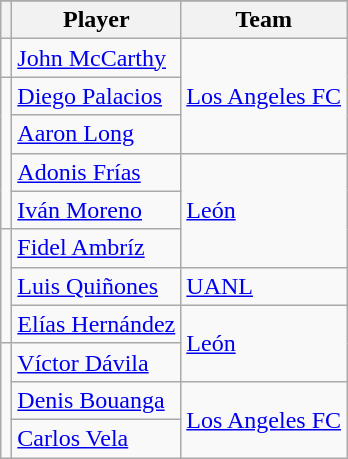<table class="wikitable">
<tr>
</tr>
<tr>
<th></th>
<th>Player</th>
<th>Team</th>
</tr>
<tr>
<td align=center></td>
<td> <a href='#'>John McCarthy</a></td>
<td rowspan=3> <a href='#'>Los Angeles FC</a></td>
</tr>
<tr>
<td align=center rowspan=4></td>
<td> <a href='#'>Diego Palacios</a></td>
</tr>
<tr>
<td> <a href='#'>Aaron Long</a></td>
</tr>
<tr>
<td> <a href='#'>Adonis Frías</a></td>
<td rowspan=3> <a href='#'>León</a></td>
</tr>
<tr>
<td> <a href='#'>Iván Moreno</a></td>
</tr>
<tr>
<td align=center rowspan=3></td>
<td> <a href='#'>Fidel Ambríz</a></td>
</tr>
<tr>
<td> <a href='#'>Luis Quiñones</a></td>
<td> <a href='#'>UANL</a></td>
</tr>
<tr>
<td> <a href='#'>Elías Hernández</a></td>
<td rowspan=2> <a href='#'>León</a></td>
</tr>
<tr>
<td align=center rowspan=3></td>
<td> <a href='#'>Víctor Dávila</a></td>
</tr>
<tr>
<td> <a href='#'>Denis Bouanga</a></td>
<td rowspan=2> <a href='#'>Los Angeles FC</a></td>
</tr>
<tr>
<td> <a href='#'>Carlos Vela</a></td>
</tr>
</table>
